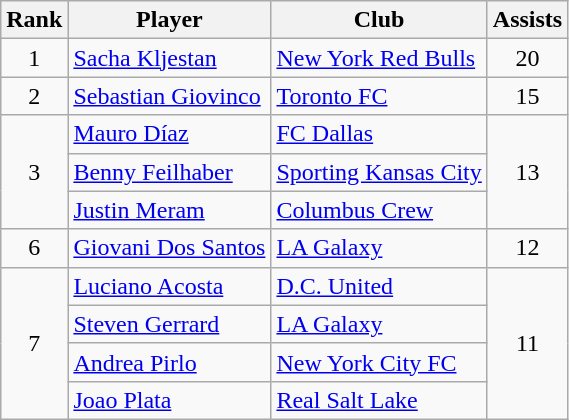<table class="wikitable" style="text-align:center">
<tr>
<th>Rank</th>
<th>Player</th>
<th>Club</th>
<th>Assists</th>
</tr>
<tr>
<td>1</td>
<td align="left"> <a href='#'>Sacha Kljestan</a></td>
<td align="left"><a href='#'>New York Red Bulls</a></td>
<td>20</td>
</tr>
<tr>
<td>2</td>
<td align="left"> <a href='#'>Sebastian Giovinco</a></td>
<td align="left"><a href='#'>Toronto FC</a></td>
<td>15</td>
</tr>
<tr>
<td rowspan="3">3</td>
<td align="left"> <a href='#'>Mauro Díaz</a></td>
<td align="left"><a href='#'>FC Dallas</a></td>
<td rowspan="3">13</td>
</tr>
<tr>
<td align=left> <a href='#'>Benny Feilhaber</a></td>
<td align=left><a href='#'>Sporting Kansas City</a></td>
</tr>
<tr>
<td align=left> <a href='#'>Justin Meram</a></td>
<td align=left><a href='#'>Columbus Crew</a></td>
</tr>
<tr>
<td>6</td>
<td align="left"> <a href='#'>Giovani Dos Santos</a></td>
<td align="left"><a href='#'>LA Galaxy</a></td>
<td>12</td>
</tr>
<tr>
<td rowspan="4">7</td>
<td align="left"> <a href='#'>Luciano Acosta</a></td>
<td align="left"><a href='#'>D.C. United</a></td>
<td rowspan="4">11</td>
</tr>
<tr>
<td align="left"> <a href='#'>Steven Gerrard</a></td>
<td align="left"><a href='#'>LA Galaxy</a></td>
</tr>
<tr>
<td align="left"> <a href='#'>Andrea Pirlo</a></td>
<td align="left"><a href='#'>New York City FC</a></td>
</tr>
<tr>
<td align=left> <a href='#'>Joao Plata</a></td>
<td align=left><a href='#'>Real Salt Lake</a></td>
</tr>
</table>
